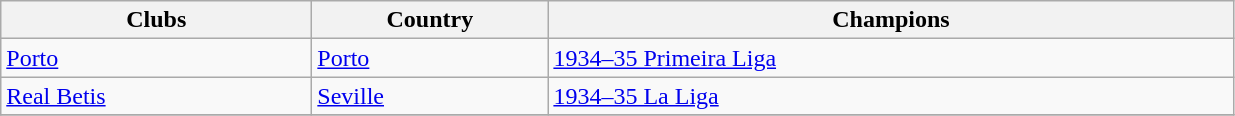<table class="wikitable">
<tr>
<th width=200px>Clubs</th>
<th width=150px>Country</th>
<th width=450px>Champions</th>
</tr>
<tr>
<td> <a href='#'>Porto</a></td>
<td><a href='#'>Porto</a></td>
<td><a href='#'>1934–35 Primeira Liga</a></td>
</tr>
<tr>
<td> <a href='#'>Real Betis</a></td>
<td><a href='#'>Seville</a></td>
<td><a href='#'>1934–35 La Liga</a></td>
</tr>
<tr>
</tr>
</table>
